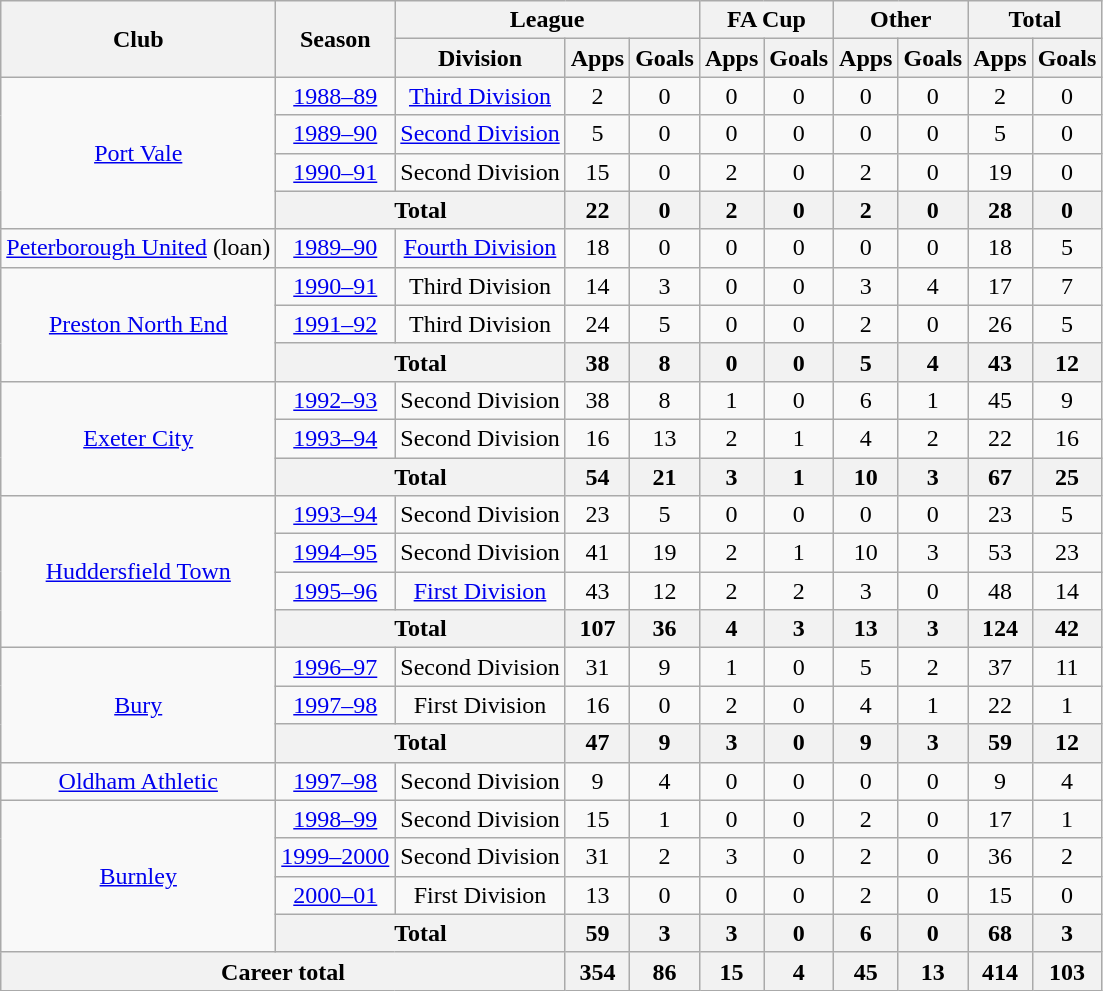<table class="wikitable" style="text-align: center;">
<tr>
<th rowspan="2">Club</th>
<th rowspan="2">Season</th>
<th colspan="3">League</th>
<th colspan="2">FA Cup</th>
<th colspan="2">Other</th>
<th colspan="2">Total</th>
</tr>
<tr>
<th>Division</th>
<th>Apps</th>
<th>Goals</th>
<th>Apps</th>
<th>Goals</th>
<th>Apps</th>
<th>Goals</th>
<th>Apps</th>
<th>Goals</th>
</tr>
<tr>
<td rowspan="4"><a href='#'>Port Vale</a></td>
<td><a href='#'>1988–89</a></td>
<td><a href='#'>Third Division</a></td>
<td>2</td>
<td>0</td>
<td>0</td>
<td>0</td>
<td>0</td>
<td>0</td>
<td>2</td>
<td>0</td>
</tr>
<tr>
<td><a href='#'>1989–90</a></td>
<td><a href='#'>Second Division</a></td>
<td>5</td>
<td>0</td>
<td>0</td>
<td>0</td>
<td>0</td>
<td>0</td>
<td>5</td>
<td>0</td>
</tr>
<tr>
<td><a href='#'>1990–91</a></td>
<td>Second Division</td>
<td>15</td>
<td>0</td>
<td>2</td>
<td>0</td>
<td>2</td>
<td>0</td>
<td>19</td>
<td>0</td>
</tr>
<tr>
<th colspan="2">Total</th>
<th>22</th>
<th>0</th>
<th>2</th>
<th>0</th>
<th>2</th>
<th>0</th>
<th>28</th>
<th>0</th>
</tr>
<tr>
<td><a href='#'>Peterborough United</a> (loan)</td>
<td><a href='#'>1989–90</a></td>
<td><a href='#'>Fourth Division</a></td>
<td>18</td>
<td>0</td>
<td>0</td>
<td>0</td>
<td>0</td>
<td>0</td>
<td>18</td>
<td>5</td>
</tr>
<tr>
<td rowspan="3"><a href='#'>Preston North End</a></td>
<td><a href='#'>1990–91</a></td>
<td>Third Division</td>
<td>14</td>
<td>3</td>
<td>0</td>
<td>0</td>
<td>3</td>
<td>4</td>
<td>17</td>
<td>7</td>
</tr>
<tr>
<td><a href='#'>1991–92</a></td>
<td>Third Division</td>
<td>24</td>
<td>5</td>
<td>0</td>
<td>0</td>
<td>2</td>
<td>0</td>
<td>26</td>
<td>5</td>
</tr>
<tr>
<th colspan="2">Total</th>
<th>38</th>
<th>8</th>
<th>0</th>
<th>0</th>
<th>5</th>
<th>4</th>
<th>43</th>
<th>12</th>
</tr>
<tr>
<td rowspan="3"><a href='#'>Exeter City</a></td>
<td><a href='#'>1992–93</a></td>
<td>Second Division</td>
<td>38</td>
<td>8</td>
<td>1</td>
<td>0</td>
<td>6</td>
<td>1</td>
<td>45</td>
<td>9</td>
</tr>
<tr>
<td><a href='#'>1993–94</a></td>
<td>Second Division</td>
<td>16</td>
<td>13</td>
<td>2</td>
<td>1</td>
<td>4</td>
<td>2</td>
<td>22</td>
<td>16</td>
</tr>
<tr>
<th colspan="2">Total</th>
<th>54</th>
<th>21</th>
<th>3</th>
<th>1</th>
<th>10</th>
<th>3</th>
<th>67</th>
<th>25</th>
</tr>
<tr>
<td rowspan="4"><a href='#'>Huddersfield Town</a></td>
<td><a href='#'>1993–94</a></td>
<td>Second Division</td>
<td>23</td>
<td>5</td>
<td>0</td>
<td>0</td>
<td>0</td>
<td>0</td>
<td>23</td>
<td>5</td>
</tr>
<tr>
<td><a href='#'>1994–95</a></td>
<td>Second Division</td>
<td>41</td>
<td>19</td>
<td>2</td>
<td>1</td>
<td>10</td>
<td>3</td>
<td>53</td>
<td>23</td>
</tr>
<tr>
<td><a href='#'>1995–96</a></td>
<td><a href='#'>First Division</a></td>
<td>43</td>
<td>12</td>
<td>2</td>
<td>2</td>
<td>3</td>
<td>0</td>
<td>48</td>
<td>14</td>
</tr>
<tr>
<th colspan="2">Total</th>
<th>107</th>
<th>36</th>
<th>4</th>
<th>3</th>
<th>13</th>
<th>3</th>
<th>124</th>
<th>42</th>
</tr>
<tr>
<td rowspan="3"><a href='#'>Bury</a></td>
<td><a href='#'>1996–97</a></td>
<td>Second Division</td>
<td>31</td>
<td>9</td>
<td>1</td>
<td>0</td>
<td>5</td>
<td>2</td>
<td>37</td>
<td>11</td>
</tr>
<tr>
<td><a href='#'>1997–98</a></td>
<td>First Division</td>
<td>16</td>
<td>0</td>
<td>2</td>
<td>0</td>
<td>4</td>
<td>1</td>
<td>22</td>
<td>1</td>
</tr>
<tr>
<th colspan="2">Total</th>
<th>47</th>
<th>9</th>
<th>3</th>
<th>0</th>
<th>9</th>
<th>3</th>
<th>59</th>
<th>12</th>
</tr>
<tr>
<td><a href='#'>Oldham Athletic</a></td>
<td><a href='#'>1997–98</a></td>
<td>Second Division</td>
<td>9</td>
<td>4</td>
<td>0</td>
<td>0</td>
<td>0</td>
<td>0</td>
<td>9</td>
<td>4</td>
</tr>
<tr>
<td rowspan="4"><a href='#'>Burnley</a></td>
<td><a href='#'>1998–99</a></td>
<td>Second Division</td>
<td>15</td>
<td>1</td>
<td>0</td>
<td>0</td>
<td>2</td>
<td>0</td>
<td>17</td>
<td>1</td>
</tr>
<tr>
<td><a href='#'>1999–2000</a></td>
<td>Second Division</td>
<td>31</td>
<td>2</td>
<td>3</td>
<td>0</td>
<td>2</td>
<td>0</td>
<td>36</td>
<td>2</td>
</tr>
<tr>
<td><a href='#'>2000–01</a></td>
<td>First Division</td>
<td>13</td>
<td>0</td>
<td>0</td>
<td>0</td>
<td>2</td>
<td>0</td>
<td>15</td>
<td>0</td>
</tr>
<tr>
<th colspan="2">Total</th>
<th>59</th>
<th>3</th>
<th>3</th>
<th>0</th>
<th>6</th>
<th>0</th>
<th>68</th>
<th>3</th>
</tr>
<tr>
<th colspan="3">Career total</th>
<th>354</th>
<th>86</th>
<th>15</th>
<th>4</th>
<th>45</th>
<th>13</th>
<th>414</th>
<th>103</th>
</tr>
</table>
